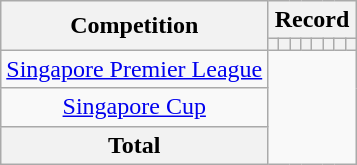<table class="wikitable" style="text-align: center">
<tr>
<th rowspan=2>Competition</th>
<th colspan=8>Record</th>
</tr>
<tr>
<th></th>
<th></th>
<th></th>
<th></th>
<th></th>
<th></th>
<th></th>
<th></th>
</tr>
<tr>
<td><a href='#'>Singapore Premier League</a><br></td>
</tr>
<tr>
<td><a href='#'>Singapore Cup</a><br></td>
</tr>
<tr>
<th>Total<br></th>
</tr>
</table>
